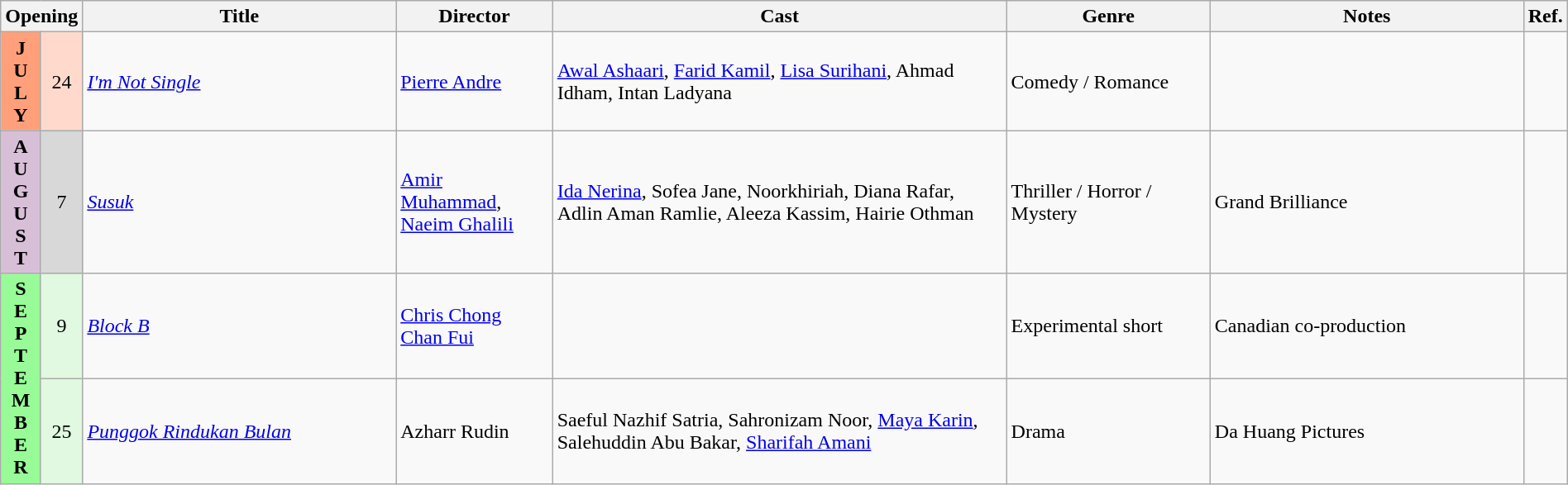<table class="wikitable" width="100%">
<tr>
<th colspan="2">Opening</th>
<th style="width:20%;">Title</th>
<th style="width:10%;">Director</th>
<th>Cast</th>
<th style="width:13%">Genre</th>
<th style="width:20%">Notes</th>
<th>Ref.</th>
</tr>
<tr>
<th rowspan=1 style="text-align:center; background:#ffa07a;">J<br>U<br>L<br>Y</th>
<td rowspan=1 style="text-align:center; background:#ffdacc;">24</td>
<td><em><a href='#'>I'm Not Single</a></em></td>
<td><a href='#'>Pierre Andre</a></td>
<td><a href='#'>Awal Ashaari</a>, <a href='#'>Farid Kamil</a>, <a href='#'>Lisa Surihani</a>, Ahmad Idham, Intan Ladyana</td>
<td>Comedy / Romance</td>
<td></td>
<td></td>
</tr>
<tr>
<th rowspan=1 style="text-align:center; background:thistle;">A<br>U<br>G<br>U<br>S<br>T</th>
<td rowspan=1 style="text-align:center; background:#d8d8d8;">7</td>
<td><em><a href='#'>Susuk</a></em></td>
<td><a href='#'>Amir Muhammad</a>, <a href='#'>Naeim Ghalili</a></td>
<td><a href='#'>Ida Nerina</a>, Sofea Jane, Noorkhiriah, Diana Rafar, Adlin Aman Ramlie, Aleeza Kassim, Hairie Othman</td>
<td>Thriller / Horror / Mystery</td>
<td>Grand Brilliance</td>
<td></td>
</tr>
<tr>
<th rowspan=2 style="text-align:center; background:#98fb98;">S<br>E<br>P<br>T<br>E<br>M<br>B<br>E<br>R</th>
<td rowspan=1 style="text-align:center; background:#e0f9e0;">9</td>
<td><em><a href='#'>Block B</a></em></td>
<td><a href='#'>Chris Chong Chan Fui</a></td>
<td></td>
<td>Experimental short</td>
<td>Canadian co-production</td>
<td></td>
</tr>
<tr>
<td rowspan=1 style="text-align:center; background:#e0f9e0;">25</td>
<td><em><a href='#'>Punggok Rindukan Bulan</a></em></td>
<td>Azharr Rudin</td>
<td>Saeful Nazhif Satria, Sahronizam Noor, <a href='#'>Maya Karin</a>, Salehuddin Abu Bakar, <a href='#'>Sharifah Amani</a></td>
<td>Drama</td>
<td>Da Huang Pictures</td>
<td></td>
</tr>
</table>
